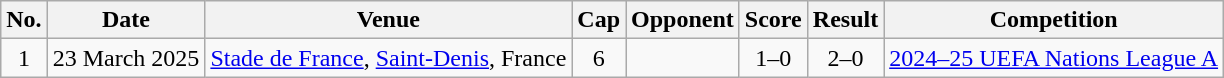<table class="wikitable sortable">
<tr>
<th>No.</th>
<th>Date</th>
<th>Venue</th>
<th>Cap</th>
<th>Opponent</th>
<th>Score</th>
<th>Result</th>
<th>Competition</th>
</tr>
<tr>
<td align="center">1</td>
<td>23 March 2025</td>
<td><a href='#'>Stade de France</a>, <a href='#'>Saint-Denis</a>, France</td>
<td align="center">6</td>
<td></td>
<td align="center">1–0</td>
<td align="center">2–0 <br></td>
<td><a href='#'>2024–25 UEFA Nations League A</a></td>
</tr>
</table>
